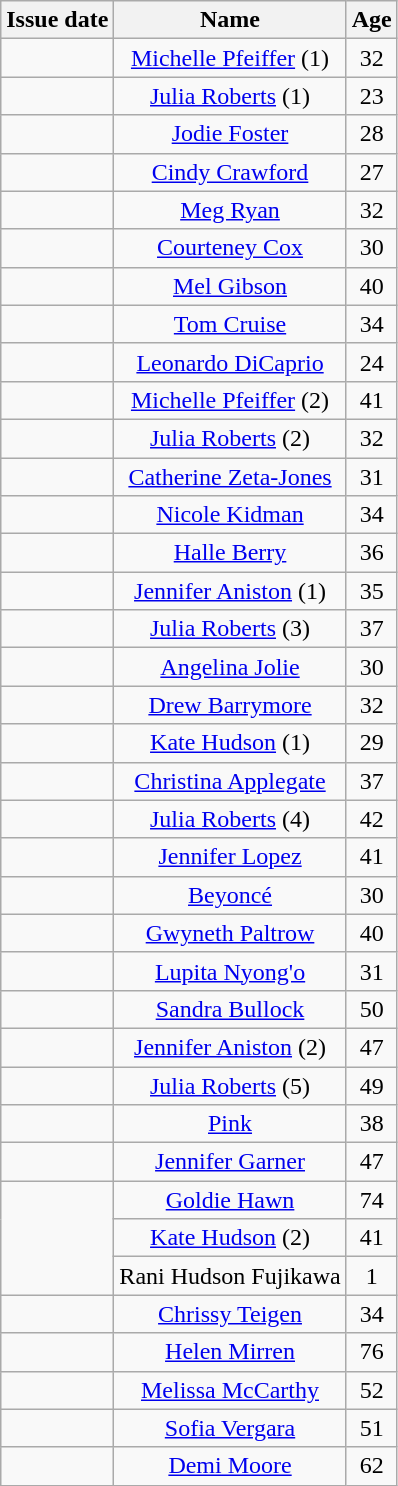<table class="wikitable sortable" style="text-align:center;">
<tr>
<th>Issue date</th>
<th>Name</th>
<th>Age</th>
</tr>
<tr>
<td></td>
<td><a href='#'>Michelle Pfeiffer</a> (1)</td>
<td>32</td>
</tr>
<tr>
<td></td>
<td><a href='#'>Julia Roberts</a> (1)</td>
<td>23</td>
</tr>
<tr>
<td></td>
<td><a href='#'>Jodie Foster</a></td>
<td>28</td>
</tr>
<tr>
<td></td>
<td><a href='#'>Cindy Crawford</a></td>
<td>27</td>
</tr>
<tr>
<td></td>
<td><a href='#'>Meg Ryan</a></td>
<td>32</td>
</tr>
<tr>
<td></td>
<td><a href='#'>Courteney Cox</a></td>
<td>30</td>
</tr>
<tr>
<td></td>
<td><a href='#'>Mel Gibson</a></td>
<td>40</td>
</tr>
<tr>
<td></td>
<td><a href='#'>Tom Cruise</a></td>
<td>34</td>
</tr>
<tr>
<td></td>
<td><a href='#'>Leonardo DiCaprio</a></td>
<td>24</td>
</tr>
<tr>
<td></td>
<td><a href='#'>Michelle Pfeiffer</a> (2)</td>
<td>41</td>
</tr>
<tr>
<td></td>
<td><a href='#'>Julia Roberts</a> (2)</td>
<td>32</td>
</tr>
<tr>
<td></td>
<td><a href='#'>Catherine Zeta-Jones</a></td>
<td>31</td>
</tr>
<tr>
<td></td>
<td><a href='#'>Nicole Kidman</a></td>
<td>34</td>
</tr>
<tr>
<td></td>
<td><a href='#'>Halle Berry</a></td>
<td>36</td>
</tr>
<tr>
<td></td>
<td><a href='#'>Jennifer Aniston</a> (1)</td>
<td>35</td>
</tr>
<tr>
<td></td>
<td><a href='#'>Julia Roberts</a> (3)</td>
<td>37</td>
</tr>
<tr>
<td></td>
<td><a href='#'>Angelina Jolie</a></td>
<td>30</td>
</tr>
<tr>
<td></td>
<td><a href='#'>Drew Barrymore</a></td>
<td>32</td>
</tr>
<tr>
<td></td>
<td><a href='#'>Kate Hudson</a> (1)</td>
<td>29</td>
</tr>
<tr>
<td></td>
<td><a href='#'>Christina Applegate</a></td>
<td>37</td>
</tr>
<tr>
<td></td>
<td><a href='#'>Julia Roberts</a> (4)</td>
<td>42</td>
</tr>
<tr>
<td></td>
<td><a href='#'>Jennifer Lopez</a></td>
<td>41</td>
</tr>
<tr>
<td></td>
<td><a href='#'>Beyoncé</a></td>
<td>30</td>
</tr>
<tr>
<td></td>
<td><a href='#'>Gwyneth Paltrow</a></td>
<td>40</td>
</tr>
<tr>
<td></td>
<td><a href='#'>Lupita Nyong'o</a></td>
<td>31</td>
</tr>
<tr>
<td></td>
<td><a href='#'>Sandra Bullock</a></td>
<td>50</td>
</tr>
<tr>
<td></td>
<td><a href='#'>Jennifer Aniston</a> (2)</td>
<td>47</td>
</tr>
<tr>
<td></td>
<td><a href='#'>Julia Roberts</a> (5)</td>
<td>49</td>
</tr>
<tr>
<td></td>
<td><a href='#'>Pink</a></td>
<td>38</td>
</tr>
<tr>
<td></td>
<td><a href='#'>Jennifer Garner</a></td>
<td>47</td>
</tr>
<tr>
<td rowspan="3"></td>
<td><a href='#'>Goldie Hawn</a></td>
<td>74</td>
</tr>
<tr>
<td><a href='#'>Kate Hudson</a> (2)</td>
<td>41</td>
</tr>
<tr>
<td>Rani Hudson Fujikawa</td>
<td>1</td>
</tr>
<tr>
<td></td>
<td><a href='#'>Chrissy Teigen</a></td>
<td>34</td>
</tr>
<tr>
<td></td>
<td><a href='#'>Helen Mirren</a></td>
<td>76</td>
</tr>
<tr>
<td></td>
<td><a href='#'>Melissa McCarthy</a></td>
<td>52</td>
</tr>
<tr>
<td></td>
<td><a href='#'>Sofia Vergara</a></td>
<td>51</td>
</tr>
<tr>
<td></td>
<td><a href='#'>Demi Moore</a></td>
<td>62</td>
</tr>
</table>
